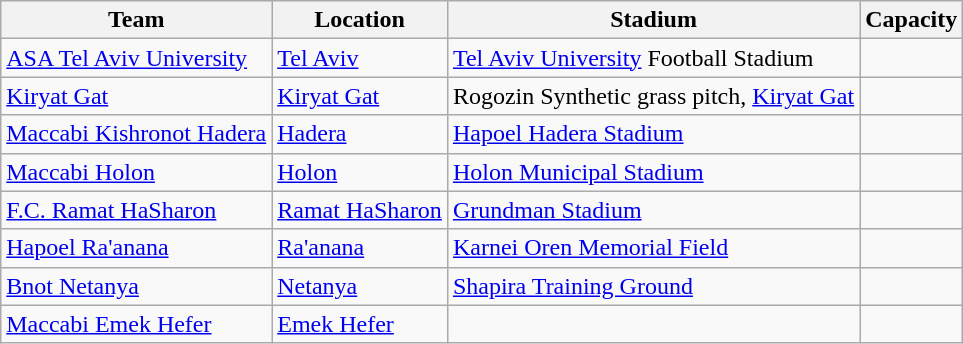<table class="wikitable sortable">
<tr>
<th>Team</th>
<th>Location</th>
<th>Stadium</th>
<th>Capacity</th>
</tr>
<tr>
<td><a href='#'>ASA Tel Aviv University</a></td>
<td><a href='#'>Tel Aviv</a></td>
<td><a href='#'>Tel Aviv University</a> Football Stadium</td>
<td style="text-align:center"></td>
</tr>
<tr>
<td><a href='#'>Kiryat Gat</a></td>
<td><a href='#'>Kiryat Gat</a></td>
<td>Rogozin Synthetic grass pitch, <a href='#'>Kiryat Gat</a></td>
<td style="text-align:center"></td>
</tr>
<tr>
<td><a href='#'>Maccabi Kishronot Hadera</a></td>
<td><a href='#'>Hadera</a></td>
<td><a href='#'>Hapoel Hadera Stadium</a></td>
<td style="text-align:center"></td>
</tr>
<tr>
<td><a href='#'>Maccabi Holon</a></td>
<td><a href='#'>Holon</a></td>
<td><a href='#'>Holon Municipal Stadium</a></td>
<td style="text-align:center"></td>
</tr>
<tr>
<td><a href='#'>F.C. Ramat HaSharon</a></td>
<td><a href='#'>Ramat HaSharon</a></td>
<td><a href='#'>Grundman Stadium</a></td>
<td style="text-align:center"></td>
</tr>
<tr>
<td><a href='#'>Hapoel Ra'anana</a></td>
<td><a href='#'>Ra'anana</a></td>
<td><a href='#'>Karnei Oren Memorial Field</a></td>
<td style="text-align:center"></td>
</tr>
<tr>
<td><a href='#'>Bnot Netanya</a></td>
<td><a href='#'>Netanya</a></td>
<td><a href='#'>Shapira Training Ground</a></td>
<td style="text-align:center"></td>
</tr>
<tr>
<td><a href='#'>Maccabi Emek Hefer</a></td>
<td><a href='#'>Emek Hefer</a></td>
<td></td>
<td style="text-align:center"></td>
</tr>
</table>
